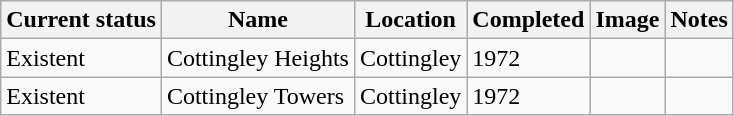<table class="wikitable sortable">
<tr>
<th>Current status</th>
<th>Name</th>
<th>Location</th>
<th>Completed</th>
<th class="unsortable">Image</th>
<th class="unsortable">Notes</th>
</tr>
<tr>
<td>Existent</td>
<td>Cottingley Heights</td>
<td>Cottingley</td>
<td>1972</td>
<td></td>
<td></td>
</tr>
<tr>
<td>Existent</td>
<td>Cottingley Towers</td>
<td>Cottingley</td>
<td>1972</td>
<td></td>
<td></td>
</tr>
</table>
